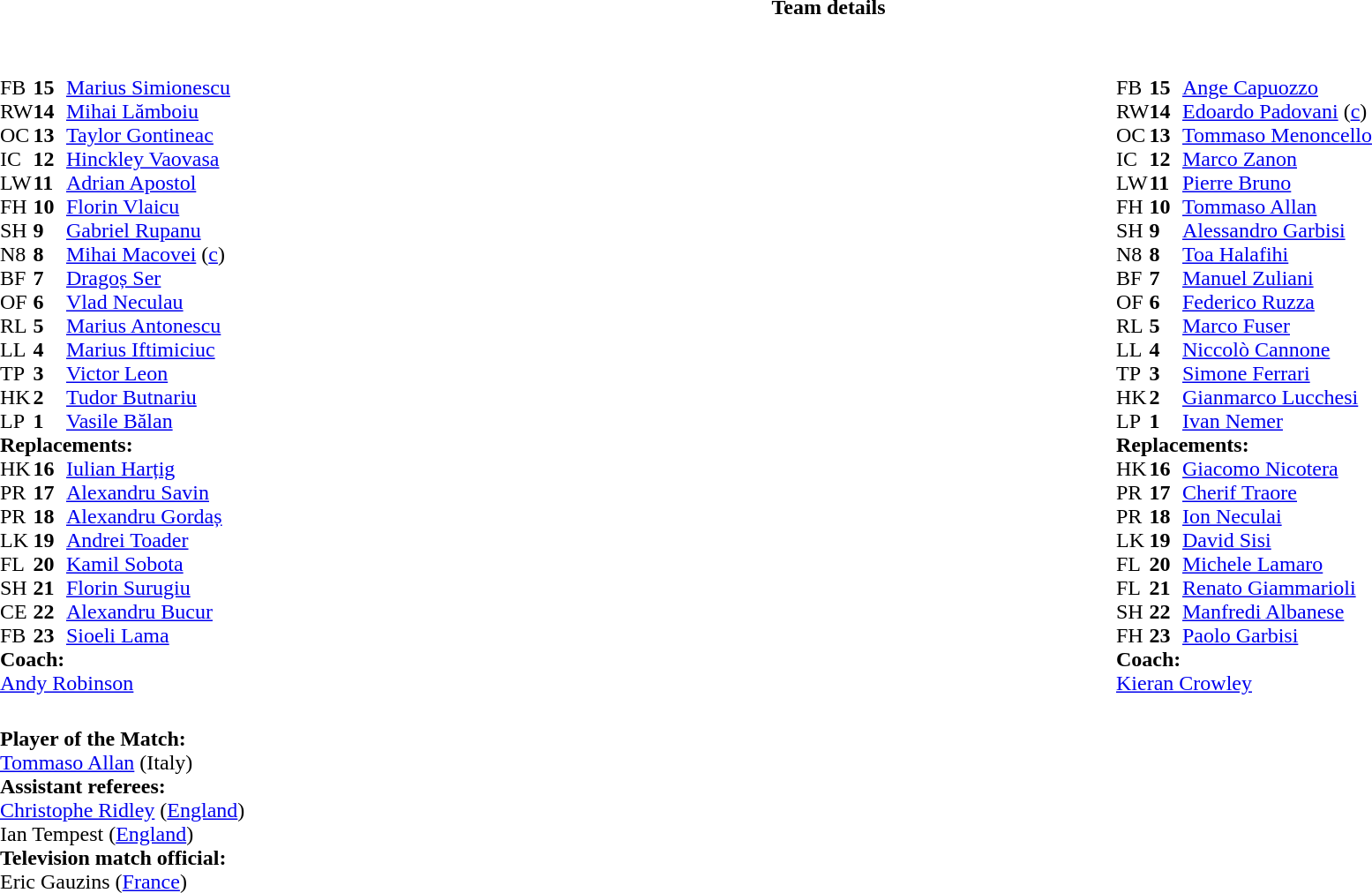<table border="0" style="width:100%;" class="collapsible collapsed">
<tr>
<th>Team details</th>
</tr>
<tr>
<td><br><table style="width:100%">
<tr>
<td style="vertical-align:top;width:50%"><br><table cellspacing="0" cellpadding="0">
<tr>
<th width="25"></th>
<th width="25"></th>
</tr>
<tr>
<td>FB</td>
<td><strong>15</strong></td>
<td><a href='#'>Marius Simionescu</a></td>
</tr>
<tr>
<td>RW</td>
<td><strong>14</strong></td>
<td><a href='#'>Mihai Lămboiu</a></td>
</tr>
<tr>
<td>OC</td>
<td><strong>13</strong></td>
<td><a href='#'>Taylor Gontineac</a></td>
<td></td>
<td></td>
</tr>
<tr>
<td>IC</td>
<td><strong>12</strong></td>
<td><a href='#'>Hinckley Vaovasa</a></td>
<td></td>
<td></td>
</tr>
<tr>
<td>LW</td>
<td><strong>11</strong></td>
<td><a href='#'>Adrian Apostol</a></td>
</tr>
<tr>
<td>FH</td>
<td><strong>10</strong></td>
<td><a href='#'>Florin Vlaicu</a></td>
<td></td>
<td></td>
</tr>
<tr>
<td>SH</td>
<td><strong>9</strong></td>
<td><a href='#'>Gabriel Rupanu</a></td>
<td></td>
<td></td>
</tr>
<tr>
<td>N8</td>
<td><strong>8</strong></td>
<td><a href='#'>Mihai Macovei</a> (<a href='#'>c</a>)</td>
</tr>
<tr>
<td>BF</td>
<td><strong>7</strong></td>
<td><a href='#'>Dragoș Ser</a></td>
<td></td>
<td></td>
</tr>
<tr>
<td>OF</td>
<td><strong>6</strong></td>
<td><a href='#'>Vlad Neculau</a></td>
<td></td>
</tr>
<tr>
<td>RL</td>
<td><strong>5</strong></td>
<td><a href='#'>Marius Antonescu</a></td>
</tr>
<tr>
<td>LL</td>
<td><strong>4</strong></td>
<td><a href='#'>Marius Iftimiciuc</a></td>
</tr>
<tr>
<td>TP</td>
<td><strong>3</strong></td>
<td><a href='#'>Victor Leon</a></td>
<td></td>
<td></td>
</tr>
<tr>
<td>HK</td>
<td><strong>2</strong></td>
<td><a href='#'>Tudor Butnariu</a></td>
<td></td>
<td></td>
</tr>
<tr>
<td>LP</td>
<td><strong>1</strong></td>
<td><a href='#'>Vasile Bălan</a></td>
<td></td>
<td></td>
</tr>
<tr>
<td colspan="3"><strong>Replacements:</strong></td>
</tr>
<tr>
<td>HK</td>
<td><strong>16</strong></td>
<td><a href='#'>Iulian Harțig</a></td>
<td></td>
<td></td>
</tr>
<tr>
<td>PR</td>
<td><strong>17</strong></td>
<td><a href='#'>Alexandru Savin</a></td>
<td></td>
<td></td>
</tr>
<tr>
<td>PR</td>
<td><strong>18</strong></td>
<td><a href='#'>Alexandru Gordaș</a></td>
<td></td>
<td></td>
</tr>
<tr>
<td>LK</td>
<td><strong>19</strong></td>
<td><a href='#'>Andrei Toader</a></td>
<td></td>
<td></td>
</tr>
<tr>
<td>FL</td>
<td><strong>20</strong></td>
<td><a href='#'>Kamil Sobota</a></td>
<td></td>
<td></td>
</tr>
<tr>
<td>SH</td>
<td><strong>21</strong></td>
<td><a href='#'>Florin Surugiu</a></td>
<td></td>
<td></td>
</tr>
<tr>
<td>CE</td>
<td><strong>22</strong></td>
<td><a href='#'>Alexandru Bucur</a></td>
<td></td>
<td></td>
</tr>
<tr>
<td>FB</td>
<td><strong>23</strong></td>
<td><a href='#'>Sioeli Lama</a></td>
<td></td>
<td></td>
</tr>
<tr>
<td colspan="3"><strong>Coach:</strong></td>
</tr>
<tr>
<td colspan="3"> <a href='#'>Andy Robinson</a></td>
</tr>
</table>
</td>
<td style="vertical-align:top;width:50%"><br><table cellspacing="0" cellpadding="0" style="margin:auto">
<tr>
<th width="25"></th>
<th width="25"></th>
</tr>
<tr>
<td>FB</td>
<td><strong>15</strong></td>
<td><a href='#'>Ange Capuozzo</a></td>
</tr>
<tr>
<td>RW</td>
<td><strong>14</strong></td>
<td><a href='#'>Edoardo Padovani</a> (<a href='#'>c</a>)</td>
</tr>
<tr>
<td>OC</td>
<td><strong>13</strong></td>
<td><a href='#'>Tommaso Menoncello</a></td>
<td></td>
<td></td>
</tr>
<tr>
<td>IC</td>
<td><strong>12</strong></td>
<td><a href='#'>Marco Zanon</a></td>
</tr>
<tr>
<td>LW</td>
<td><strong>11</strong></td>
<td><a href='#'>Pierre Bruno</a></td>
</tr>
<tr>
<td>FH</td>
<td><strong>10</strong></td>
<td><a href='#'>Tommaso Allan</a></td>
</tr>
<tr>
<td>SH</td>
<td><strong>9</strong></td>
<td><a href='#'>Alessandro Garbisi</a></td>
<td></td>
<td></td>
</tr>
<tr>
<td>N8</td>
<td><strong>8</strong></td>
<td><a href='#'>Toa Halafihi</a></td>
<td></td>
<td></td>
<td></td>
</tr>
<tr>
<td>BF</td>
<td><strong>7</strong></td>
<td><a href='#'>Manuel Zuliani</a></td>
<td></td>
<td></td>
</tr>
<tr>
<td>OF</td>
<td><strong>6</strong></td>
<td><a href='#'>Federico Ruzza</a></td>
</tr>
<tr>
<td>RL</td>
<td><strong>5</strong></td>
<td><a href='#'>Marco Fuser</a></td>
<td></td>
<td></td>
</tr>
<tr>
<td>LL</td>
<td><strong>4</strong></td>
<td><a href='#'>Niccolò Cannone</a></td>
<td></td>
<td></td>
</tr>
<tr>
<td>TP</td>
<td><strong>3</strong></td>
<td><a href='#'>Simone Ferrari</a></td>
<td></td>
<td></td>
</tr>
<tr>
<td>HK</td>
<td><strong>2</strong></td>
<td><a href='#'>Gianmarco Lucchesi</a></td>
<td></td>
<td></td>
</tr>
<tr>
<td>LP</td>
<td><strong>1</strong></td>
<td><a href='#'>Ivan Nemer</a></td>
</tr>
<tr>
<td colspan="3"><strong>Replacements:</strong></td>
</tr>
<tr>
<td>HK</td>
<td><strong>16</strong></td>
<td><a href='#'>Giacomo Nicotera</a></td>
<td></td>
<td></td>
</tr>
<tr>
<td>PR</td>
<td><strong>17</strong></td>
<td><a href='#'>Cherif Traore</a></td>
<td></td>
<td></td>
</tr>
<tr>
<td>PR</td>
<td><strong>18</strong></td>
<td><a href='#'>Ion Neculai</a></td>
<td></td>
<td></td>
</tr>
<tr>
<td>LK</td>
<td><strong>19</strong></td>
<td><a href='#'>David Sisi</a></td>
<td></td>
<td></td>
</tr>
<tr>
<td>FL</td>
<td><strong>20</strong></td>
<td><a href='#'>Michele Lamaro</a></td>
<td></td>
<td></td>
</tr>
<tr>
<td>FL</td>
<td><strong>21</strong></td>
<td><a href='#'>Renato Giammarioli</a></td>
<td></td>
<td></td>
<td></td>
</tr>
<tr>
<td>SH</td>
<td><strong>22</strong></td>
<td><a href='#'>Manfredi Albanese</a></td>
<td></td>
<td></td>
</tr>
<tr>
<td>FH</td>
<td><strong>23</strong></td>
<td><a href='#'>Paolo Garbisi</a></td>
<td></td>
<td></td>
</tr>
<tr>
<td colspan="3"><strong>Coach:</strong></td>
</tr>
<tr>
<td colspan="3"> <a href='#'>Kieran Crowley</a></td>
</tr>
</table>
</td>
</tr>
</table>
<table style="width:100%">
<tr>
<td><br><strong>Player of the Match:</strong>
<br><a href='#'>Tommaso Allan</a> (Italy)<br><strong>Assistant referees:</strong>
<br><a href='#'>Christophe Ridley</a> (<a href='#'>England</a>)
<br>Ian Tempest (<a href='#'>England</a>)
<br><strong>Television match official:</strong>
<br>Eric Gauzins (<a href='#'>France</a>)</td>
</tr>
</table>
</td>
</tr>
</table>
